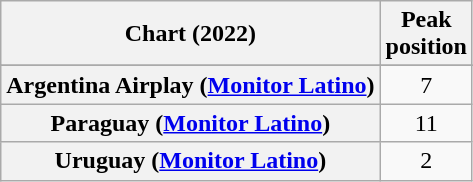<table class="wikitable sortable plainrowheaders" style="text-align:center">
<tr>
<th scope="col">Chart (2022)</th>
<th scope="col">Peak<br>position</th>
</tr>
<tr>
</tr>
<tr>
<th scope="row">Argentina Airplay (<a href='#'>Monitor Latino</a>)</th>
<td>7</td>
</tr>
<tr>
<th scope="row">Paraguay (<a href='#'>Monitor Latino</a>)</th>
<td>11</td>
</tr>
<tr>
<th scope="row">Uruguay (<a href='#'>Monitor Latino</a>)</th>
<td>2</td>
</tr>
</table>
